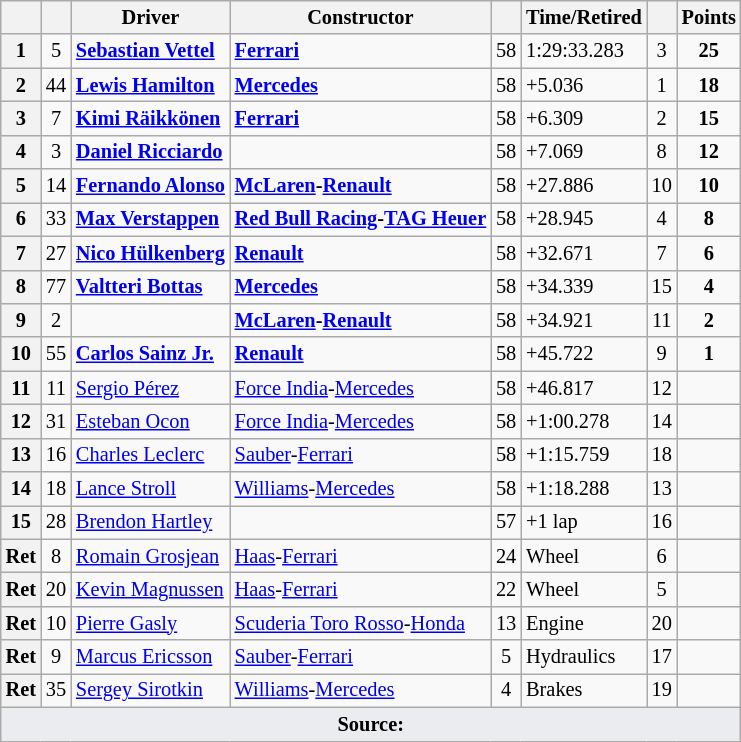<table class="wikitable sortable" style="font-size: 85%;">
<tr>
<th scope="col"></th>
<th scope="col"></th>
<th scope="col">Driver</th>
<th scope="col">Constructor</th>
<th scope="col" class="unsortable"></th>
<th scope="col" class="unsortable">Time/Retired</th>
<th scope="col"></th>
<th scope="col">Points</th>
</tr>
<tr>
<th scope="row">1</th>
<td align="center">5</td>
<td data-sort-value="VET"> <strong><a href='#'>Sebastian Vettel</a></strong></td>
<td><strong><a href='#'>Ferrari</a></strong></td>
<td align="center">58</td>
<td>1:29:33.283</td>
<td align="center">3</td>
<td align="center"><strong>25</strong></td>
</tr>
<tr>
<th scope="row">2</th>
<td align="center">44</td>
<td data-sort-value="HAM"> <strong><a href='#'>Lewis Hamilton</a></strong></td>
<td><strong><a href='#'>Mercedes</a></strong></td>
<td align="center">58</td>
<td>+5.036</td>
<td align="center">1</td>
<td align="center"><strong>18</strong></td>
</tr>
<tr>
<th scope="row">3</th>
<td align="center">7</td>
<td data-sort-value="RAI"> <strong><a href='#'>Kimi Räikkönen</a></strong></td>
<td><strong><a href='#'>Ferrari</a></strong></td>
<td align="center">58</td>
<td>+6.309</td>
<td align="center">2</td>
<td align="center"><strong>15</strong></td>
</tr>
<tr>
<th scope="row">4</th>
<td align="center">3</td>
<td data-sort-value="RIC"> <strong><a href='#'>Daniel Ricciardo</a></strong></td>
<td></td>
<td align="center">58</td>
<td>+7.069</td>
<td align="center">8</td>
<td align="center"><strong>12</strong></td>
</tr>
<tr>
<th scope="row">5</th>
<td align="center">14</td>
<td data-sort-value="ALO"> <strong><a href='#'>Fernando Alonso</a></strong></td>
<td><strong><a href='#'>McLaren</a>-<a href='#'>Renault</a></strong></td>
<td align="center">58</td>
<td>+27.886</td>
<td align="center">10</td>
<td align="center"><strong>10</strong></td>
</tr>
<tr>
<th scope="row">6</th>
<td align="center">33</td>
<td data-sort-value="VER"> <strong><a href='#'>Max Verstappen</a></strong></td>
<td><strong><a href='#'>Red Bull Racing</a>-<a href='#'>TAG Heuer</a></strong></td>
<td align="center">58</td>
<td>+28.945</td>
<td align="center">4</td>
<td align="center"><strong>8</strong></td>
</tr>
<tr>
<th scope="row">7</th>
<td align="center">27</td>
<td data-sort-value="HUL"> <strong><a href='#'>Nico Hülkenberg</a></strong></td>
<td><strong><a href='#'>Renault</a></strong></td>
<td align="center">58</td>
<td>+32.671</td>
<td align="center">7</td>
<td align="center"><strong>6</strong></td>
</tr>
<tr>
<th scope="row">8</th>
<td align="center">77</td>
<td data-sort-value="BOT"> <strong><a href='#'>Valtteri Bottas</a></strong></td>
<td><strong><a href='#'>Mercedes</a></strong></td>
<td align="center">58</td>
<td>+34.339</td>
<td align="center">15</td>
<td align="center"><strong>4</strong></td>
</tr>
<tr>
<th scope="row">9</th>
<td align="center">2</td>
<td data-sort-value="VAN"></td>
<td><strong><a href='#'>McLaren</a>-<a href='#'>Renault</a></strong></td>
<td align="center">58</td>
<td>+34.921</td>
<td align="center">11</td>
<td align="center"><strong>2</strong></td>
</tr>
<tr>
<th scope="row">10</th>
<td align="center">55</td>
<td data-sort-value="SAI"> <strong><a href='#'>Carlos Sainz Jr.</a></strong></td>
<td><strong><a href='#'>Renault</a></strong></td>
<td align="center">58</td>
<td>+45.722</td>
<td align="center">9</td>
<td align="center"><strong>1</strong></td>
</tr>
<tr>
<th scope="row">11</th>
<td align="center">11</td>
<td data-sort-value="PER"> <a href='#'>Sergio Pérez</a></td>
<td><a href='#'>Force India</a>-<a href='#'>Mercedes</a></td>
<td align="center">58</td>
<td>+46.817</td>
<td align="center">12</td>
<td align="center"></td>
</tr>
<tr>
<th scope="row">12</th>
<td align="center">31</td>
<td data-sort-value="OCO"> <a href='#'>Esteban Ocon</a></td>
<td><a href='#'>Force India</a>-<a href='#'>Mercedes</a></td>
<td align="center">58</td>
<td>+1:00.278</td>
<td align="center">14</td>
<td align="center"></td>
</tr>
<tr>
<th scope="row">13</th>
<td align="center">16</td>
<td data-sort-value="LEC"> <a href='#'>Charles Leclerc</a></td>
<td><a href='#'>Sauber</a>-<a href='#'>Ferrari</a></td>
<td align="center">58</td>
<td>+1:15.759</td>
<td align="center">18</td>
<td align="center"></td>
</tr>
<tr>
<th scope="row">14</th>
<td align="center">18</td>
<td data-sort-value="STR"> <a href='#'>Lance Stroll</a></td>
<td><a href='#'>Williams</a>-<a href='#'>Mercedes</a></td>
<td align="center">58</td>
<td>+1:18.288</td>
<td align="center">13</td>
<td align="center"></td>
</tr>
<tr>
<th scope="row">15</th>
<td align="center">28</td>
<td data-sort-value="HAR"> <a href='#'>Brendon Hartley</a></td>
<td></td>
<td align="center">57</td>
<td>+1 lap</td>
<td align="center">16</td>
<td align="center"></td>
</tr>
<tr>
<th scope="row" data-sort-value="16">Ret</th>
<td align="center">8</td>
<td data-sort-value="GRO"> <a href='#'>Romain Grosjean</a></td>
<td><a href='#'>Haas</a>-<a href='#'>Ferrari</a></td>
<td align="center">24</td>
<td>Wheel</td>
<td align="center">6</td>
<td align="center"></td>
</tr>
<tr>
<th scope="row" data-sort-value="17">Ret</th>
<td align="center">20</td>
<td data-sort-value="MAG"> <a href='#'>Kevin Magnussen</a></td>
<td><a href='#'>Haas</a>-<a href='#'>Ferrari</a></td>
<td align="center">22</td>
<td>Wheel</td>
<td align="center">5</td>
<td align="center"></td>
</tr>
<tr>
<th scope="row"  data-sort-value="18">Ret</th>
<td align="center">10</td>
<td data-sort-value="GAS"> <a href='#'>Pierre Gasly</a></td>
<td><a href='#'>Scuderia Toro Rosso</a>-<a href='#'>Honda</a></td>
<td align="center">13</td>
<td>Engine</td>
<td align="center">20</td>
<td align="center"></td>
</tr>
<tr>
<th scope="row" data-sort-value="19">Ret</th>
<td align="center">9</td>
<td data-sort-value="ERI"> <a href='#'>Marcus Ericsson</a></td>
<td><a href='#'>Sauber</a>-<a href='#'>Ferrari</a></td>
<td align="center">5</td>
<td>Hydraulics</td>
<td align="center">17</td>
<td align="center"></td>
</tr>
<tr>
<th scope="row" data-sort-value="20">Ret</th>
<td align="center">35</td>
<td data-sort-value="SIR"> <a href='#'>Sergey Sirotkin</a></td>
<td><a href='#'>Williams</a>-<a href='#'>Mercedes</a></td>
<td align="center">4</td>
<td>Brakes</td>
<td align="center">19</td>
<td align="center"></td>
</tr>
<tr class="sortbottom">
<td style="background:#eaecf0; text-align:center;" colspan="8"><strong>Source:</strong></td>
</tr>
</table>
